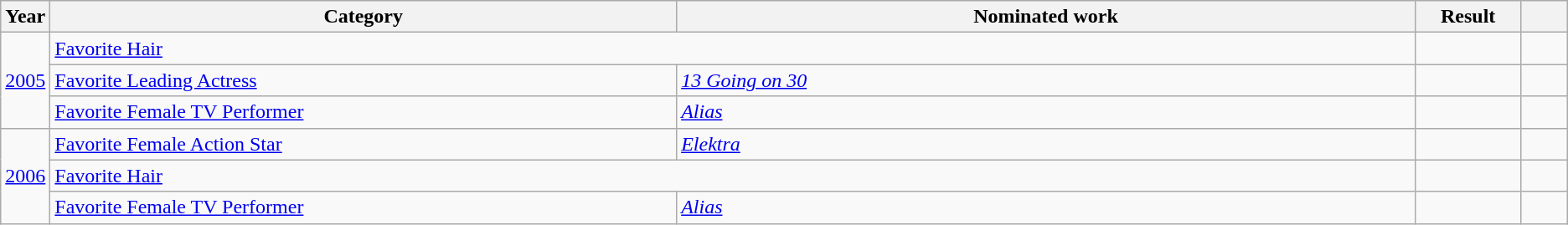<table class="wikitable sortable">
<tr>
<th scope="col" style="width:1em;">Year</th>
<th scope="col" style="width:33em;">Category</th>
<th scope="col" style="width:39em;">Nominated work</th>
<th scope="col" style="width:5em;">Result</th>
<th scope="col" style="width:2em;" class="unsortable"></th>
</tr>
<tr>
<td rowspan="3"><a href='#'>2005</a></td>
<td colspan="2"><a href='#'>Favorite Hair</a></td>
<td></td>
<td></td>
</tr>
<tr>
<td><a href='#'>Favorite Leading Actress</a></td>
<td><em><a href='#'>13 Going on 30</a></em></td>
<td></td>
<td></td>
</tr>
<tr>
<td><a href='#'>Favorite Female TV Performer</a></td>
<td><em><a href='#'>Alias</a></em></td>
<td></td>
<td></td>
</tr>
<tr>
<td rowspan="3"><a href='#'>2006</a></td>
<td><a href='#'>Favorite Female Action Star</a></td>
<td><em><a href='#'>Elektra</a></em></td>
<td></td>
<td></td>
</tr>
<tr>
<td colspan="2"><a href='#'>Favorite Hair</a></td>
<td></td>
<td></td>
</tr>
<tr>
<td><a href='#'>Favorite Female TV Performer</a></td>
<td><em><a href='#'>Alias</a></em></td>
<td></td>
<td></td>
</tr>
</table>
